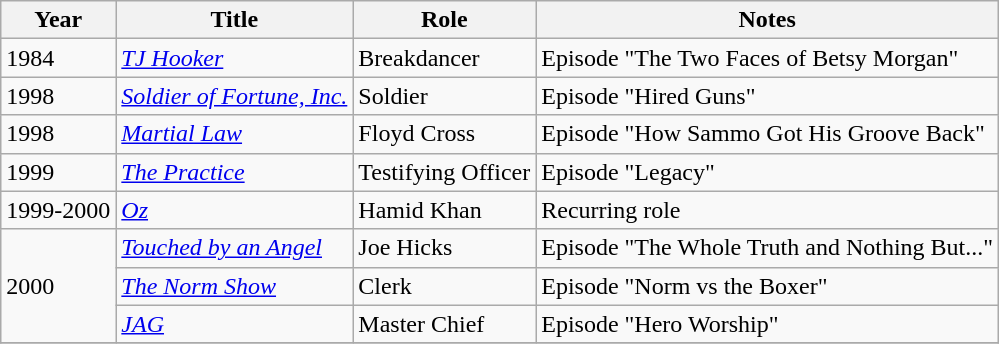<table class="wikitable sortable">
<tr>
<th>Year</th>
<th>Title</th>
<th>Role</th>
<th class="unsortable">Notes</th>
</tr>
<tr>
<td>1984</td>
<td><em><a href='#'>TJ Hooker</a></em></td>
<td>Breakdancer</td>
<td>Episode "The Two Faces of Betsy Morgan"</td>
</tr>
<tr>
<td>1998</td>
<td><em><a href='#'>Soldier of Fortune, Inc.</a></em></td>
<td>Soldier</td>
<td>Episode "Hired Guns"</td>
</tr>
<tr>
<td>1998</td>
<td><em><a href='#'>Martial Law</a></em></td>
<td>Floyd Cross</td>
<td>Episode "How Sammo Got His Groove Back"</td>
</tr>
<tr>
<td>1999</td>
<td><em><a href='#'>The Practice</a></em></td>
<td>Testifying Officer</td>
<td>Episode "Legacy"</td>
</tr>
<tr>
<td>1999-2000</td>
<td><em><a href='#'>Oz</a></em></td>
<td>Hamid Khan</td>
<td>Recurring role</td>
</tr>
<tr>
<td rowspan=3>2000</td>
<td><em><a href='#'>Touched by an Angel</a></em></td>
<td>Joe Hicks</td>
<td>Episode "The Whole Truth and Nothing But..."</td>
</tr>
<tr>
<td><em><a href='#'>The Norm Show</a></em></td>
<td>Clerk</td>
<td>Episode "Norm vs the Boxer"</td>
</tr>
<tr>
<td><em><a href='#'>JAG</a></em></td>
<td>Master Chief</td>
<td>Episode "Hero Worship"</td>
</tr>
<tr>
</tr>
</table>
